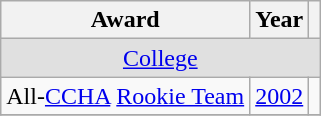<table class="wikitable">
<tr>
<th>Award</th>
<th>Year</th>
<th></th>
</tr>
<tr ALIGN="center" bgcolor="#e0e0e0">
<td colspan="3"><a href='#'>College</a></td>
</tr>
<tr>
<td>All-<a href='#'>CCHA</a> <a href='#'>Rookie Team</a></td>
<td><a href='#'>2002</a></td>
<td></td>
</tr>
<tr>
</tr>
</table>
